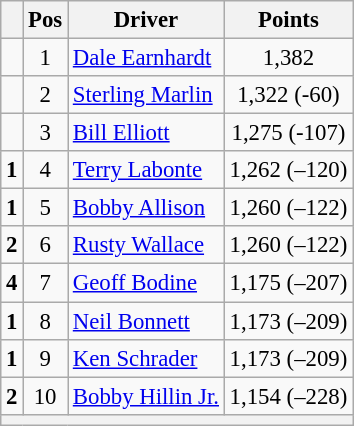<table class="wikitable" style="font-size: 95%;">
<tr>
<th></th>
<th>Pos</th>
<th>Driver</th>
<th>Points</th>
</tr>
<tr>
<td align="left"></td>
<td style="text-align:center;">1</td>
<td><a href='#'>Dale Earnhardt</a></td>
<td style="text-align:center;">1,382</td>
</tr>
<tr>
<td align="left"></td>
<td style="text-align:center;">2</td>
<td><a href='#'>Sterling Marlin</a></td>
<td style="text-align:center;">1,322 (-60)</td>
</tr>
<tr>
<td align="left"></td>
<td style="text-align:center;">3</td>
<td><a href='#'>Bill Elliott</a></td>
<td style="text-align:center;">1,275 (-107)</td>
</tr>
<tr>
<td align="left">  <strong>1</strong></td>
<td style="text-align:center;">4</td>
<td><a href='#'>Terry Labonte</a></td>
<td style="text-align:center;">1,262 (–120)</td>
</tr>
<tr>
<td align="left">  <strong>1</strong></td>
<td style="text-align:center;">5</td>
<td><a href='#'>Bobby Allison</a></td>
<td style="text-align:center;">1,260 (–122)</td>
</tr>
<tr>
<td align="left">  <strong>2</strong></td>
<td style="text-align:center;">6</td>
<td><a href='#'>Rusty Wallace</a></td>
<td style="text-align:center;">1,260 (–122)</td>
</tr>
<tr>
<td align="left">  <strong>4</strong></td>
<td style="text-align:center;">7</td>
<td><a href='#'>Geoff Bodine</a></td>
<td style="text-align:center;">1,175 (–207)</td>
</tr>
<tr>
<td align="left">  <strong>1</strong></td>
<td style="text-align:center;">8</td>
<td><a href='#'>Neil Bonnett</a></td>
<td style="text-align:center;">1,173 (–209)</td>
</tr>
<tr>
<td align="left">  <strong>1</strong></td>
<td style="text-align:center;">9</td>
<td><a href='#'>Ken Schrader</a></td>
<td style="text-align:center;">1,173 (–209)</td>
</tr>
<tr>
<td align="left">  <strong>2</strong></td>
<td style="text-align:center;">10</td>
<td><a href='#'>Bobby Hillin Jr.</a></td>
<td style="text-align:center;">1,154 (–228)</td>
</tr>
<tr class="sortbottom">
<th colspan="9"></th>
</tr>
</table>
